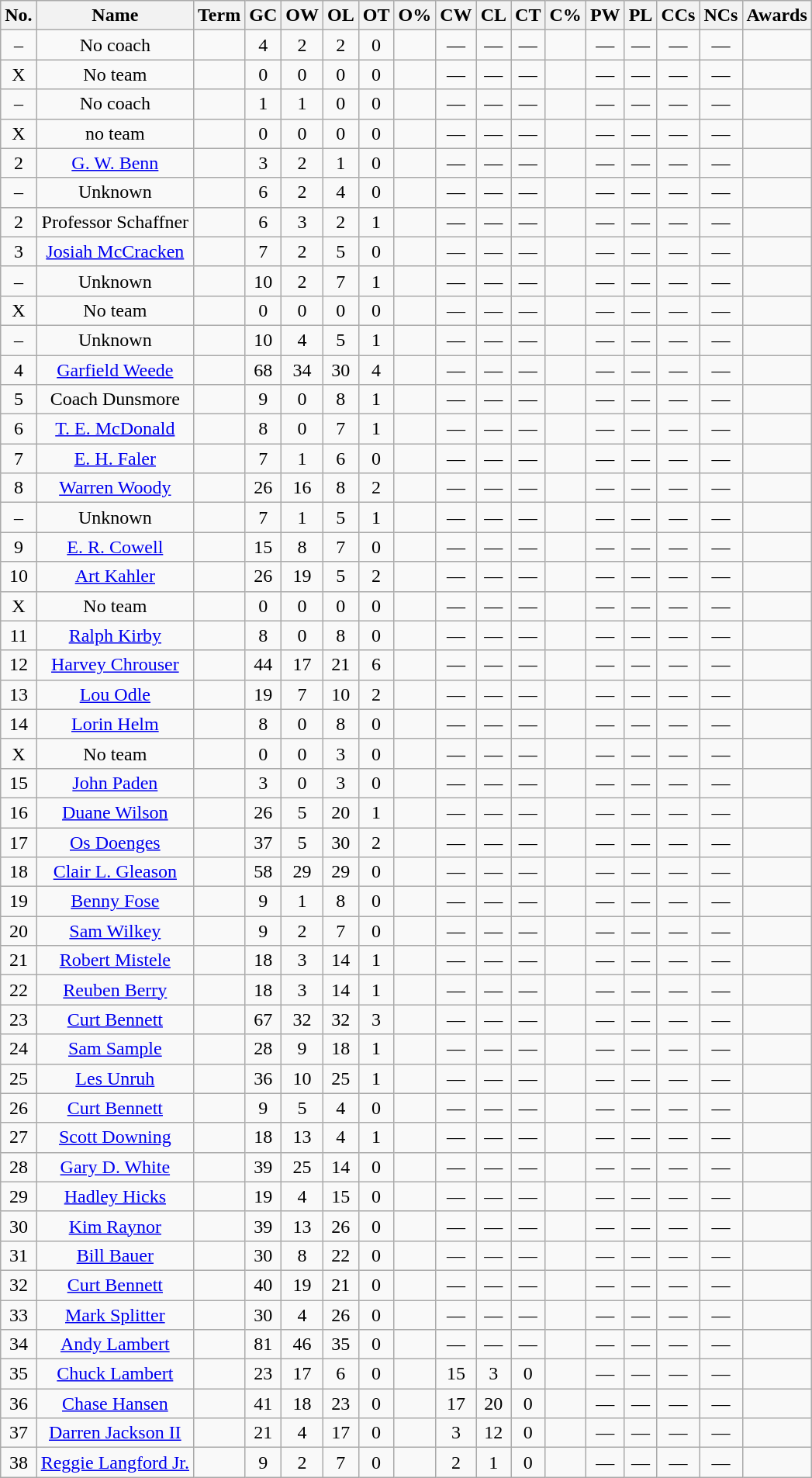<table class="wikitable sortable" style="text-align:center">
<tr>
<th>No.</th>
<th>Name</th>
<th>Term</th>
<th>GC</th>
<th>OW</th>
<th>OL</th>
<th>OT</th>
<th>O%</th>
<th>CW</th>
<th>CL</th>
<th>CT</th>
<th>C%</th>
<th>PW</th>
<th>PL</th>
<th>CCs</th>
<th>NCs</th>
<th class="unsortable">Awards</th>
</tr>
<tr>
<td>–</td>
<td>No coach</td>
<td></td>
<td>4</td>
<td>2</td>
<td>2</td>
<td>0</td>
<td></td>
<td>—</td>
<td>—</td>
<td>—</td>
<td></td>
<td>—</td>
<td>—</td>
<td>—</td>
<td>—</td>
<td></td>
</tr>
<tr>
<td>X</td>
<td>No team</td>
<td></td>
<td>0</td>
<td>0</td>
<td>0</td>
<td>0</td>
<td></td>
<td>—</td>
<td>—</td>
<td>—</td>
<td></td>
<td>—</td>
<td>—</td>
<td>—</td>
<td>—</td>
<td></td>
</tr>
<tr>
<td>–</td>
<td>No coach</td>
<td></td>
<td>1</td>
<td>1</td>
<td>0</td>
<td>0</td>
<td></td>
<td>—</td>
<td>—</td>
<td>—</td>
<td></td>
<td>—</td>
<td>—</td>
<td>—</td>
<td>—</td>
<td></td>
</tr>
<tr>
<td>X</td>
<td>no team</td>
<td></td>
<td>0</td>
<td>0</td>
<td>0</td>
<td>0</td>
<td></td>
<td>—</td>
<td>—</td>
<td>—</td>
<td></td>
<td>—</td>
<td>—</td>
<td>—</td>
<td>—</td>
<td></td>
</tr>
<tr>
<td>2</td>
<td><a href='#'>G. W. Benn</a></td>
<td></td>
<td>3</td>
<td>2</td>
<td>1</td>
<td>0</td>
<td></td>
<td>—</td>
<td>—</td>
<td>—</td>
<td></td>
<td>—</td>
<td>—</td>
<td>—</td>
<td>—</td>
<td></td>
</tr>
<tr>
<td>–</td>
<td>Unknown</td>
<td></td>
<td>6</td>
<td>2</td>
<td>4</td>
<td>0</td>
<td></td>
<td>—</td>
<td>—</td>
<td>—</td>
<td></td>
<td>—</td>
<td>—</td>
<td>—</td>
<td>—</td>
<td></td>
</tr>
<tr>
<td>2</td>
<td>Professor Schaffner</td>
<td></td>
<td>6</td>
<td>3</td>
<td>2</td>
<td>1</td>
<td></td>
<td>—</td>
<td>—</td>
<td>—</td>
<td></td>
<td>—</td>
<td>—</td>
<td>—</td>
<td>—</td>
<td></td>
</tr>
<tr>
<td>3</td>
<td><a href='#'>Josiah McCracken</a></td>
<td></td>
<td>7</td>
<td>2</td>
<td>5</td>
<td>0</td>
<td></td>
<td>—</td>
<td>—</td>
<td>—</td>
<td></td>
<td>—</td>
<td>—</td>
<td>—</td>
<td>—</td>
<td></td>
</tr>
<tr>
<td>–</td>
<td>Unknown</td>
<td></td>
<td>10</td>
<td>2</td>
<td>7</td>
<td>1</td>
<td></td>
<td>—</td>
<td>—</td>
<td>—</td>
<td></td>
<td>—</td>
<td>—</td>
<td>—</td>
<td>—</td>
<td></td>
</tr>
<tr>
<td>X</td>
<td>No team</td>
<td></td>
<td>0</td>
<td>0</td>
<td>0</td>
<td>0</td>
<td></td>
<td>—</td>
<td>—</td>
<td>—</td>
<td></td>
<td>—</td>
<td>—</td>
<td>—</td>
<td>—</td>
<td></td>
</tr>
<tr>
<td>–</td>
<td>Unknown</td>
<td></td>
<td>10</td>
<td>4</td>
<td>5</td>
<td>1</td>
<td></td>
<td>—</td>
<td>—</td>
<td>—</td>
<td></td>
<td>—</td>
<td>—</td>
<td>—</td>
<td>—</td>
<td></td>
</tr>
<tr>
<td>4</td>
<td><a href='#'>Garfield Weede</a></td>
<td></td>
<td>68</td>
<td>34</td>
<td>30</td>
<td>4</td>
<td></td>
<td>—</td>
<td>—</td>
<td>—</td>
<td></td>
<td>—</td>
<td>—</td>
<td>—</td>
<td>—</td>
<td></td>
</tr>
<tr>
<td>5</td>
<td>Coach Dunsmore</td>
<td></td>
<td>9</td>
<td>0</td>
<td>8</td>
<td>1</td>
<td></td>
<td>—</td>
<td>—</td>
<td>—</td>
<td></td>
<td>—</td>
<td>—</td>
<td>—</td>
<td>—</td>
<td></td>
</tr>
<tr>
<td>6</td>
<td><a href='#'>T. E. McDonald</a></td>
<td></td>
<td>8</td>
<td>0</td>
<td>7</td>
<td>1</td>
<td></td>
<td>—</td>
<td>—</td>
<td>—</td>
<td></td>
<td>—</td>
<td>—</td>
<td>—</td>
<td>—</td>
<td></td>
</tr>
<tr>
<td>7</td>
<td><a href='#'>E. H. Faler</a></td>
<td></td>
<td>7</td>
<td>1</td>
<td>6</td>
<td>0</td>
<td></td>
<td>—</td>
<td>—</td>
<td>—</td>
<td></td>
<td>—</td>
<td>—</td>
<td>—</td>
<td>—</td>
<td></td>
</tr>
<tr>
<td>8</td>
<td><a href='#'>Warren Woody</a></td>
<td></td>
<td>26</td>
<td>16</td>
<td>8</td>
<td>2</td>
<td></td>
<td>—</td>
<td>—</td>
<td>—</td>
<td></td>
<td>—</td>
<td>—</td>
<td>—</td>
<td>—</td>
<td></td>
</tr>
<tr>
<td>–</td>
<td>Unknown</td>
<td></td>
<td>7</td>
<td>1</td>
<td>5</td>
<td>1</td>
<td></td>
<td>—</td>
<td>—</td>
<td>—</td>
<td></td>
<td>—</td>
<td>—</td>
<td>—</td>
<td>—</td>
<td></td>
</tr>
<tr>
<td>9</td>
<td><a href='#'>E. R. Cowell</a></td>
<td></td>
<td>15</td>
<td>8</td>
<td>7</td>
<td>0</td>
<td></td>
<td>—</td>
<td>—</td>
<td>—</td>
<td></td>
<td>—</td>
<td>—</td>
<td>—</td>
<td>—</td>
<td></td>
</tr>
<tr>
<td>10</td>
<td><a href='#'>Art Kahler</a></td>
<td></td>
<td>26</td>
<td>19</td>
<td>5</td>
<td>2</td>
<td></td>
<td>—</td>
<td>—</td>
<td>—</td>
<td></td>
<td>—</td>
<td>—</td>
<td>—</td>
<td>—</td>
<td></td>
</tr>
<tr>
<td>X</td>
<td>No team</td>
<td></td>
<td>0</td>
<td>0</td>
<td>0</td>
<td>0</td>
<td></td>
<td>—</td>
<td>—</td>
<td>—</td>
<td></td>
<td>—</td>
<td>—</td>
<td>—</td>
<td>—</td>
<td></td>
</tr>
<tr>
<td>11</td>
<td><a href='#'>Ralph Kirby</a></td>
<td></td>
<td>8</td>
<td>0</td>
<td>8</td>
<td>0</td>
<td></td>
<td>—</td>
<td>—</td>
<td>—</td>
<td></td>
<td>—</td>
<td>—</td>
<td>—</td>
<td>—</td>
<td></td>
</tr>
<tr>
<td>12</td>
<td><a href='#'>Harvey Chrouser</a></td>
<td></td>
<td>44</td>
<td>17</td>
<td>21</td>
<td>6</td>
<td></td>
<td>—</td>
<td>—</td>
<td>—</td>
<td></td>
<td>—</td>
<td>—</td>
<td>—</td>
<td>—</td>
<td></td>
</tr>
<tr>
<td>13</td>
<td><a href='#'>Lou Odle</a></td>
<td></td>
<td>19</td>
<td>7</td>
<td>10</td>
<td>2</td>
<td></td>
<td>—</td>
<td>—</td>
<td>—</td>
<td></td>
<td>—</td>
<td>—</td>
<td>—</td>
<td>—</td>
<td></td>
</tr>
<tr>
<td>14</td>
<td><a href='#'>Lorin Helm</a></td>
<td></td>
<td>8</td>
<td>0</td>
<td>8</td>
<td>0</td>
<td></td>
<td>—</td>
<td>—</td>
<td>—</td>
<td></td>
<td>—</td>
<td>—</td>
<td>—</td>
<td>—</td>
<td></td>
</tr>
<tr>
<td>X</td>
<td>No team</td>
<td></td>
<td>0</td>
<td>0</td>
<td>3</td>
<td>0</td>
<td></td>
<td>—</td>
<td>—</td>
<td>—</td>
<td></td>
<td>—</td>
<td>—</td>
<td>—</td>
<td>—</td>
<td></td>
</tr>
<tr>
<td>15</td>
<td><a href='#'>John Paden</a></td>
<td></td>
<td>3</td>
<td>0</td>
<td>3</td>
<td>0</td>
<td></td>
<td>—</td>
<td>—</td>
<td>—</td>
<td></td>
<td>—</td>
<td>—</td>
<td>—</td>
<td>—</td>
<td></td>
</tr>
<tr>
<td>16</td>
<td><a href='#'>Duane Wilson</a></td>
<td></td>
<td>26</td>
<td>5</td>
<td>20</td>
<td>1</td>
<td></td>
<td>—</td>
<td>—</td>
<td>—</td>
<td></td>
<td>—</td>
<td>—</td>
<td>—</td>
<td>—</td>
<td></td>
</tr>
<tr>
<td>17</td>
<td><a href='#'>Os Doenges</a></td>
<td></td>
<td>37</td>
<td>5</td>
<td>30</td>
<td>2</td>
<td></td>
<td>—</td>
<td>—</td>
<td>—</td>
<td></td>
<td>—</td>
<td>—</td>
<td>—</td>
<td>—</td>
<td></td>
</tr>
<tr>
<td>18</td>
<td><a href='#'>Clair L. Gleason</a></td>
<td></td>
<td>58</td>
<td>29</td>
<td>29</td>
<td>0</td>
<td></td>
<td>—</td>
<td>—</td>
<td>—</td>
<td></td>
<td>—</td>
<td>—</td>
<td>—</td>
<td>—</td>
<td></td>
</tr>
<tr>
<td>19</td>
<td><a href='#'>Benny Fose</a></td>
<td></td>
<td>9</td>
<td>1</td>
<td>8</td>
<td>0</td>
<td></td>
<td>—</td>
<td>—</td>
<td>—</td>
<td></td>
<td>—</td>
<td>—</td>
<td>—</td>
<td>—</td>
<td></td>
</tr>
<tr>
<td>20</td>
<td><a href='#'>Sam Wilkey</a></td>
<td></td>
<td>9</td>
<td>2</td>
<td>7</td>
<td>0</td>
<td></td>
<td>—</td>
<td>—</td>
<td>—</td>
<td></td>
<td>—</td>
<td>—</td>
<td>—</td>
<td>—</td>
<td></td>
</tr>
<tr>
<td>21</td>
<td><a href='#'>Robert Mistele</a></td>
<td></td>
<td>18</td>
<td>3</td>
<td>14</td>
<td>1</td>
<td></td>
<td>—</td>
<td>—</td>
<td>—</td>
<td></td>
<td>—</td>
<td>—</td>
<td>—</td>
<td>—</td>
<td></td>
</tr>
<tr>
<td>22</td>
<td><a href='#'>Reuben Berry</a></td>
<td></td>
<td>18</td>
<td>3</td>
<td>14</td>
<td>1</td>
<td></td>
<td>—</td>
<td>—</td>
<td>—</td>
<td></td>
<td>—</td>
<td>—</td>
<td>—</td>
<td>—</td>
<td></td>
</tr>
<tr>
<td>23</td>
<td><a href='#'>Curt Bennett</a></td>
<td></td>
<td>67</td>
<td>32</td>
<td>32</td>
<td>3</td>
<td></td>
<td>—</td>
<td>—</td>
<td>—</td>
<td></td>
<td>—</td>
<td>—</td>
<td>—</td>
<td>—</td>
<td></td>
</tr>
<tr>
<td>24</td>
<td><a href='#'>Sam Sample</a></td>
<td></td>
<td>28</td>
<td>9</td>
<td>18</td>
<td>1</td>
<td></td>
<td>—</td>
<td>—</td>
<td>—</td>
<td></td>
<td>—</td>
<td>—</td>
<td>—</td>
<td>—</td>
<td></td>
</tr>
<tr>
<td>25</td>
<td><a href='#'>Les Unruh</a></td>
<td></td>
<td>36</td>
<td>10</td>
<td>25</td>
<td>1</td>
<td></td>
<td>—</td>
<td>—</td>
<td>—</td>
<td></td>
<td>—</td>
<td>—</td>
<td>—</td>
<td>—</td>
<td></td>
</tr>
<tr>
<td>26</td>
<td><a href='#'>Curt Bennett</a></td>
<td></td>
<td>9</td>
<td>5</td>
<td>4</td>
<td>0</td>
<td></td>
<td>—</td>
<td>—</td>
<td>—</td>
<td></td>
<td>—</td>
<td>—</td>
<td>—</td>
<td>—</td>
<td></td>
</tr>
<tr>
<td>27</td>
<td><a href='#'>Scott Downing</a></td>
<td></td>
<td>18</td>
<td>13</td>
<td>4</td>
<td>1</td>
<td></td>
<td>—</td>
<td>—</td>
<td>—</td>
<td></td>
<td>—</td>
<td>—</td>
<td>—</td>
<td>—</td>
<td></td>
</tr>
<tr>
<td>28</td>
<td><a href='#'>Gary D. White</a></td>
<td></td>
<td>39</td>
<td>25</td>
<td>14</td>
<td>0</td>
<td></td>
<td>—</td>
<td>—</td>
<td>—</td>
<td></td>
<td>—</td>
<td>—</td>
<td>—</td>
<td>—</td>
<td></td>
</tr>
<tr>
<td>29</td>
<td><a href='#'>Hadley Hicks</a></td>
<td></td>
<td>19</td>
<td>4</td>
<td>15</td>
<td>0</td>
<td></td>
<td>—</td>
<td>—</td>
<td>—</td>
<td></td>
<td>—</td>
<td>—</td>
<td>—</td>
<td>—</td>
<td></td>
</tr>
<tr>
<td>30</td>
<td><a href='#'>Kim Raynor</a></td>
<td></td>
<td>39</td>
<td>13</td>
<td>26</td>
<td>0</td>
<td></td>
<td>—</td>
<td>—</td>
<td>—</td>
<td></td>
<td>—</td>
<td>—</td>
<td>—</td>
<td>—</td>
<td></td>
</tr>
<tr>
<td>31</td>
<td><a href='#'>Bill Bauer</a></td>
<td></td>
<td>30</td>
<td>8</td>
<td>22</td>
<td>0</td>
<td></td>
<td>—</td>
<td>—</td>
<td>—</td>
<td></td>
<td>—</td>
<td>—</td>
<td>—</td>
<td>—</td>
<td></td>
</tr>
<tr>
<td>32</td>
<td><a href='#'>Curt Bennett</a></td>
<td></td>
<td>40</td>
<td>19</td>
<td>21</td>
<td>0</td>
<td></td>
<td>—</td>
<td>—</td>
<td>—</td>
<td></td>
<td>—</td>
<td>—</td>
<td>—</td>
<td>—</td>
<td></td>
</tr>
<tr>
<td>33</td>
<td><a href='#'>Mark Splitter</a></td>
<td></td>
<td>30</td>
<td>4</td>
<td>26</td>
<td>0</td>
<td></td>
<td>—</td>
<td>—</td>
<td>—</td>
<td></td>
<td>—</td>
<td>—</td>
<td>—</td>
<td>—</td>
<td></td>
</tr>
<tr>
<td>34</td>
<td><a href='#'>Andy Lambert</a></td>
<td></td>
<td>81</td>
<td>46</td>
<td>35</td>
<td>0</td>
<td></td>
<td>—</td>
<td>—</td>
<td>—</td>
<td></td>
<td>—</td>
<td>—</td>
<td>—</td>
<td>—</td>
<td></td>
</tr>
<tr>
<td>35</td>
<td><a href='#'>Chuck Lambert</a></td>
<td></td>
<td>23</td>
<td>17</td>
<td>6</td>
<td>0</td>
<td></td>
<td>15</td>
<td>3</td>
<td>0</td>
<td></td>
<td>—</td>
<td>—</td>
<td>—</td>
<td>—</td>
<td></td>
</tr>
<tr>
<td>36</td>
<td><a href='#'>Chase Hansen</a></td>
<td></td>
<td>41</td>
<td>18</td>
<td>23</td>
<td>0</td>
<td></td>
<td>17</td>
<td>20</td>
<td>0</td>
<td></td>
<td>—</td>
<td>—</td>
<td>—</td>
<td>—</td>
<td></td>
</tr>
<tr>
<td>37</td>
<td><a href='#'>Darren Jackson II</a></td>
<td></td>
<td>21</td>
<td>4</td>
<td>17</td>
<td>0</td>
<td></td>
<td>3</td>
<td>12</td>
<td>0</td>
<td></td>
<td>—</td>
<td>—</td>
<td>—</td>
<td>—</td>
<td></td>
</tr>
<tr>
<td>38</td>
<td><a href='#'>Reggie Langford Jr.</a></td>
<td></td>
<td>9</td>
<td>2</td>
<td>7</td>
<td>0</td>
<td></td>
<td>2</td>
<td>1</td>
<td>0</td>
<td></td>
<td>—</td>
<td>—</td>
<td>—</td>
<td>—</td>
<td></td>
</tr>
</table>
